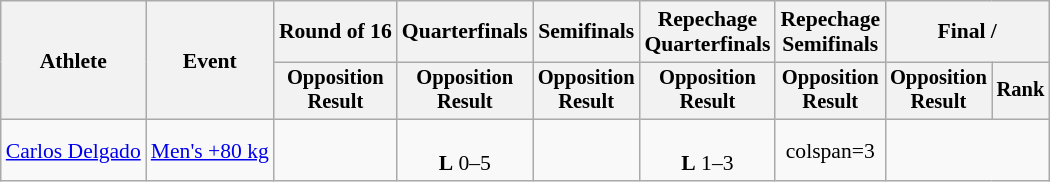<table class=wikitable style=font-size:90%;text-align:center>
<tr>
<th rowspan=2>Athlete</th>
<th rowspan=2>Event</th>
<th>Round of 16</th>
<th>Quarterfinals</th>
<th>Semifinals</th>
<th>Repechage<br>Quarterfinals</th>
<th>Repechage<br>Semifinals</th>
<th colspan=2>Final / </th>
</tr>
<tr style=font-size:95%>
<th>Opposition<br>Result</th>
<th>Opposition<br>Result</th>
<th>Opposition<br>Result</th>
<th>Opposition<br>Result</th>
<th>Opposition<br>Result</th>
<th>Opposition<br>Result</th>
<th>Rank</th>
</tr>
<tr>
<td align=left><a href='#'>Carlos Delgado</a></td>
<td align=left><a href='#'>Men's +80 kg</a></td>
<td></td>
<td><br><strong>L</strong> 0–5</td>
<td></td>
<td><br><strong>L</strong> 1–3</td>
<td>colspan=3 </td>
</tr>
</table>
